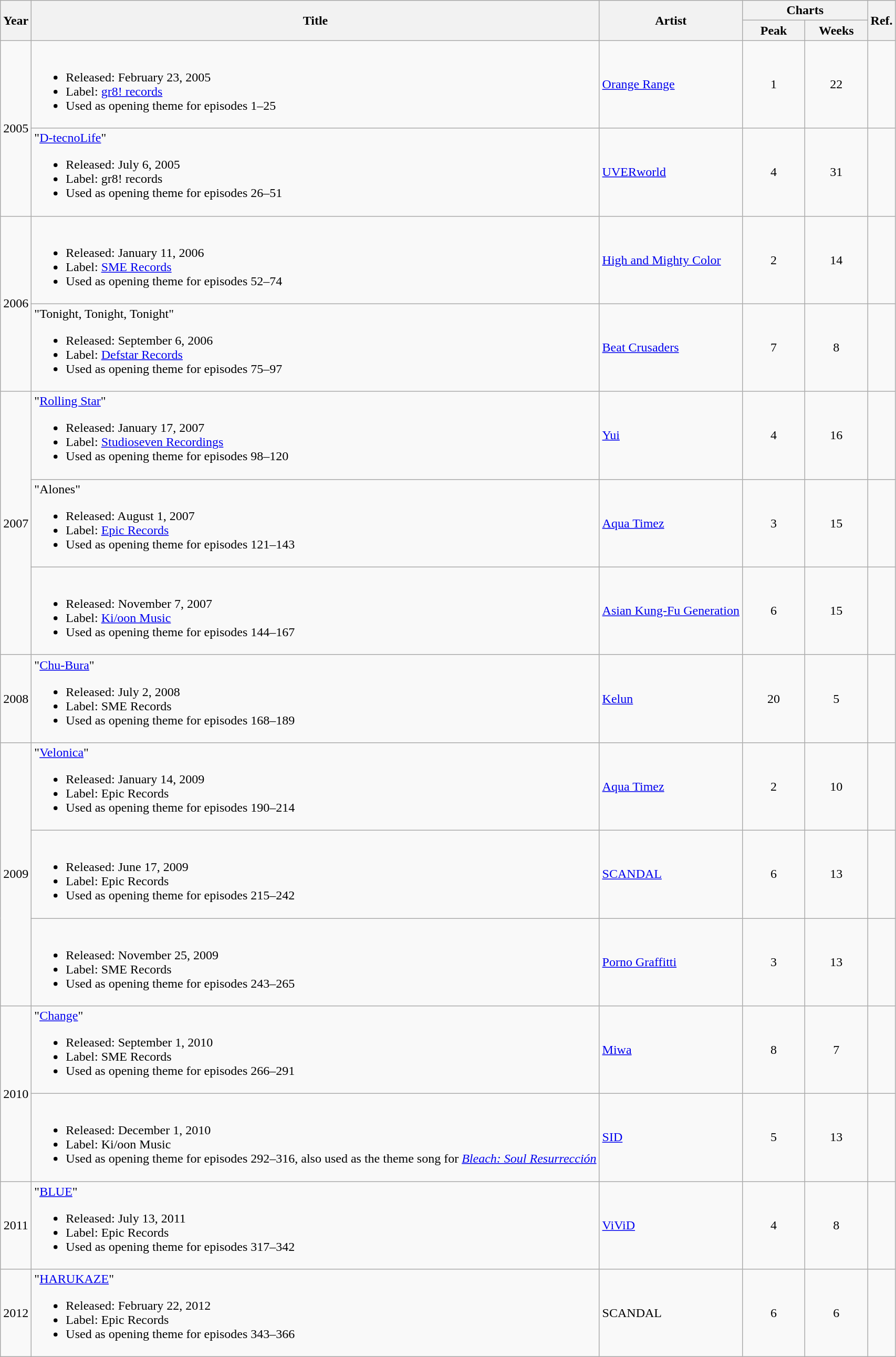<table class="wikitable">
<tr>
<th rowspan="2">Year</th>
<th rowspan="2">Title</th>
<th rowspan="2">Artist</th>
<th colspan="2">Charts</th>
<th rowspan="2">Ref.</th>
</tr>
<tr>
<th style="width:7%;">Peak</th>
<th style="width:7%;">Weeks</th>
</tr>
<tr>
<td style="text-align:center;" rowspan="2">2005</td>
<td align="left"><br><ul><li>Released: February 23, 2005</li><li>Label: <a href='#'>gr8! records</a></li><li>Used as opening theme for episodes 1–25</li></ul></td>
<td align="left"><a href='#'>Orange Range</a></td>
<td style="text-align:center;">1</td>
<td style="text-align:center;">22</td>
<td style="text-align:center;"></td>
</tr>
<tr>
<td align="left">"<a href='#'>D-tecnoLife</a>"<br><ul><li>Released: July 6, 2005</li><li>Label: gr8! records</li><li>Used as opening theme for episodes 26–51</li></ul></td>
<td align="left"><a href='#'>UVERworld</a></td>
<td style="text-align:center;">4</td>
<td style="text-align:center;">31</td>
<td style="text-align:center;"></td>
</tr>
<tr>
<td style="text-align:center;" rowspan="2">2006</td>
<td align="left"><br><ul><li>Released: January 11, 2006</li><li>Label: <a href='#'>SME Records</a></li><li>Used as opening theme for episodes 52–74</li></ul></td>
<td align="left"><a href='#'>High and Mighty Color</a></td>
<td style="text-align:center;">2</td>
<td style="text-align:center;">14</td>
<td style="text-align:center;"></td>
</tr>
<tr>
<td align="left">"Tonight, Tonight, Tonight"<br><ul><li>Released: September 6, 2006</li><li>Label: <a href='#'>Defstar Records</a></li><li>Used as opening theme for episodes 75–97</li></ul></td>
<td align="left"><a href='#'>Beat Crusaders</a></td>
<td style="text-align:center;">7</td>
<td style="text-align:center;">8</td>
<td style="text-align:center;"></td>
</tr>
<tr>
<td style="text-align:center;" rowspan="3">2007</td>
<td align="left">"<a href='#'>Rolling Star</a>"<br><ul><li>Released: January 17, 2007</li><li>Label: <a href='#'>Studioseven Recordings</a></li><li>Used as opening theme for episodes 98–120</li></ul></td>
<td align="left"><a href='#'>Yui</a></td>
<td style="text-align:center;">4</td>
<td style="text-align:center;">16</td>
<td style="text-align:center;"></td>
</tr>
<tr>
<td align="left">"Alones"<br><ul><li>Released: August 1, 2007</li><li>Label: <a href='#'>Epic Records</a></li><li>Used as opening theme for episodes 121–143</li></ul></td>
<td align="left"><a href='#'>Aqua Timez</a></td>
<td style="text-align:center;">3</td>
<td style="text-align:center;">15</td>
<td style="text-align:center;"></td>
</tr>
<tr>
<td align="left"><br><ul><li>Released: November 7, 2007</li><li>Label: <a href='#'>Ki/oon Music</a></li><li>Used as opening theme for episodes 144–167</li></ul></td>
<td align="left"><a href='#'>Asian Kung-Fu Generation</a></td>
<td style="text-align:center;">6</td>
<td style="text-align:center;">15</td>
<td style="text-align:center;"></td>
</tr>
<tr>
<td style="text-align:center;">2008</td>
<td align="left">"<a href='#'>Chu-Bura</a>"<br><ul><li>Released: July 2, 2008</li><li>Label: SME Records</li><li>Used as opening theme for episodes 168–189</li></ul></td>
<td align="left"><a href='#'>Kelun</a></td>
<td style="text-align:center;">20</td>
<td style="text-align:center;">5</td>
<td style="text-align:center;"></td>
</tr>
<tr>
<td style="text-align:center;" rowspan="3">2009</td>
<td align="left">"<a href='#'>Velonica</a>"<br><ul><li>Released: January 14, 2009</li><li>Label: Epic Records</li><li>Used as opening theme for episodes 190–214</li></ul></td>
<td align="left"><a href='#'>Aqua Timez</a></td>
<td style="text-align:center;">2</td>
<td style="text-align:center;">10</td>
<td style="text-align:center;"></td>
</tr>
<tr>
<td align="left"><br><ul><li>Released: June 17, 2009</li><li>Label: Epic Records</li><li>Used as opening theme for episodes 215–242</li></ul></td>
<td align="left"><a href='#'>SCANDAL</a></td>
<td style="text-align:center;">6</td>
<td style="text-align:center;">13</td>
<td style="text-align:center;"></td>
</tr>
<tr>
<td align="left"><br><ul><li>Released: November 25, 2009</li><li>Label: SME Records</li><li>Used as opening theme for episodes 243–265</li></ul></td>
<td align="left"><a href='#'>Porno Graffitti</a></td>
<td style="text-align:center;">3</td>
<td style="text-align:center;">13</td>
<td style="text-align:center;"></td>
</tr>
<tr>
<td style="text-align:center;" rowspan="2">2010</td>
<td align="left">"<a href='#'>Change</a>"<br><ul><li>Released: September 1, 2010</li><li>Label: SME Records</li><li>Used as opening theme for episodes 266–291</li></ul></td>
<td align="left"><a href='#'>Miwa</a></td>
<td style="text-align:center;">8</td>
<td style="text-align:center;">7</td>
<td style="text-align:center;"></td>
</tr>
<tr>
<td align="left"><br><ul><li>Released: December 1, 2010</li><li>Label: Ki/oon Music</li><li>Used as opening theme for episodes 292–316, also used as the theme song for <em><a href='#'>Bleach: Soul Resurrección</a></em></li></ul></td>
<td align="left"><a href='#'>SID</a></td>
<td style="text-align:center;">5</td>
<td style="text-align:center;">13</td>
<td style="text-align:center;"></td>
</tr>
<tr>
<td style="text-align:center;">2011</td>
<td align="left">"<a href='#'>BLUE</a>"<br><ul><li>Released: July 13, 2011</li><li>Label: Epic Records</li><li>Used as opening theme for episodes 317–342</li></ul></td>
<td align="left"><a href='#'>ViViD</a></td>
<td style="text-align:center;">4</td>
<td style="text-align:center;">8</td>
<td style="text-align:center;"></td>
</tr>
<tr>
<td style="text-align:center;">2012</td>
<td align="left">"<a href='#'>HARUKAZE</a>"<br><ul><li>Released: February 22, 2012</li><li>Label: Epic Records</li><li>Used as opening theme for episodes 343–366</li></ul></td>
<td align="left">SCANDAL</td>
<td style="text-align:center;">6</td>
<td style="text-align:center;">6</td>
<td style="text-align:center;"></td>
</tr>
</table>
